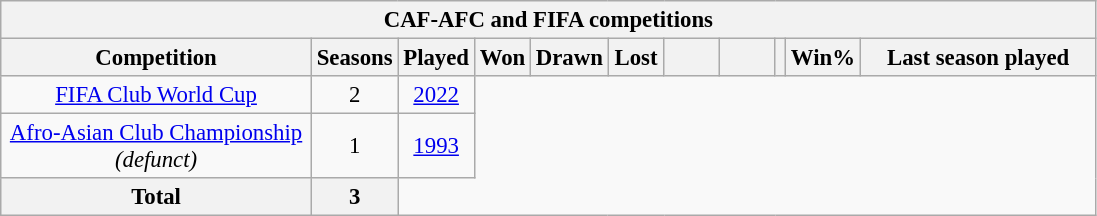<table class="wikitable sortable" style="font-size:95%; text-align: center;">
<tr>
<th colspan="11">CAF-AFC and FIFA competitions</th>
</tr>
<tr>
<th width="200">Competition</th>
<th width="30">Seasons</th>
<th width="30">Played</th>
<th width="30">Won</th>
<th width="30">Drawn</th>
<th width="30">Lost</th>
<th width="30"></th>
<th width="30"></th>
<th></th>
<th>Win%</th>
<th width="150">Last season played</th>
</tr>
<tr>
<td><a href='#'>FIFA Club World Cup</a></td>
<td>2<br></td>
<td><a href='#'>2022</a></td>
</tr>
<tr>
<td><a href='#'>Afro-Asian Club Championship</a> <em>(defunct)</em></td>
<td>1<br></td>
<td><a href='#'>1993</a></td>
</tr>
<tr bgcolor="#EEEEEE">
<th>Total</th>
<th>3<br></th>
</tr>
</table>
